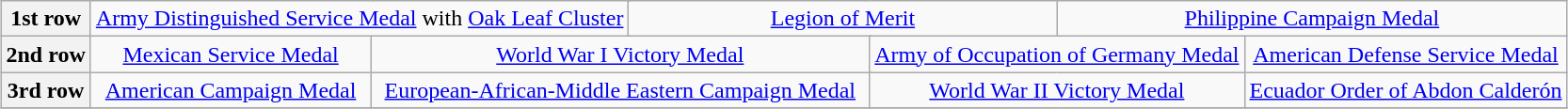<table class="wikitable" style="margin:1em auto; text-align:center;">
<tr>
<th>1st row</th>
<td colspan="6"><a href='#'>Army Distinguished Service Medal</a> with <a href='#'>Oak Leaf Cluster</a></td>
<td colspan="5"><a href='#'>Legion of Merit</a></td>
<td colspan="6"><a href='#'>Philippine Campaign Medal</a></td>
</tr>
<tr>
<th>2nd row</th>
<td colspan="4"><a href='#'>Mexican Service Medal</a></td>
<td colspan="4"><a href='#'>World War I Victory Medal</a></td>
<td colspan="4"><a href='#'>Army of Occupation of Germany Medal</a></td>
<td colspan="4"><a href='#'>American Defense Service Medal</a></td>
</tr>
<tr>
<th>3rd row</th>
<td colspan="4"><a href='#'>American Campaign Medal</a></td>
<td colspan="4"><a href='#'>European-African-Middle Eastern Campaign Medal</a></td>
<td colspan="4"><a href='#'>World War II Victory Medal</a></td>
<td colspan="4"><a href='#'>Ecuador Order of Abdon Calderón</a></td>
</tr>
<tr>
</tr>
</table>
